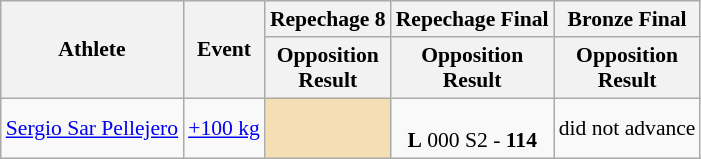<table class="wikitable" style="font-size:90%">
<tr>
<th rowspan="2">Athlete</th>
<th rowspan="2">Event</th>
<th>Repechage 8</th>
<th>Repechage Final</th>
<th>Bronze Final</th>
</tr>
<tr>
<th>Opposition<br>Result</th>
<th>Opposition<br>Result</th>
<th>Opposition<br>Result</th>
</tr>
<tr>
<td><a href='#'>Sergio Sar Pellejero</a></td>
<td><a href='#'>+100 kg</a></td>
<td align="center" bgcolor=wheat></td>
<td align=center><br><strong>L</strong> 000 S2 - <strong>114</strong></td>
<td align=center colspan="5">did not advance</td>
</tr>
</table>
